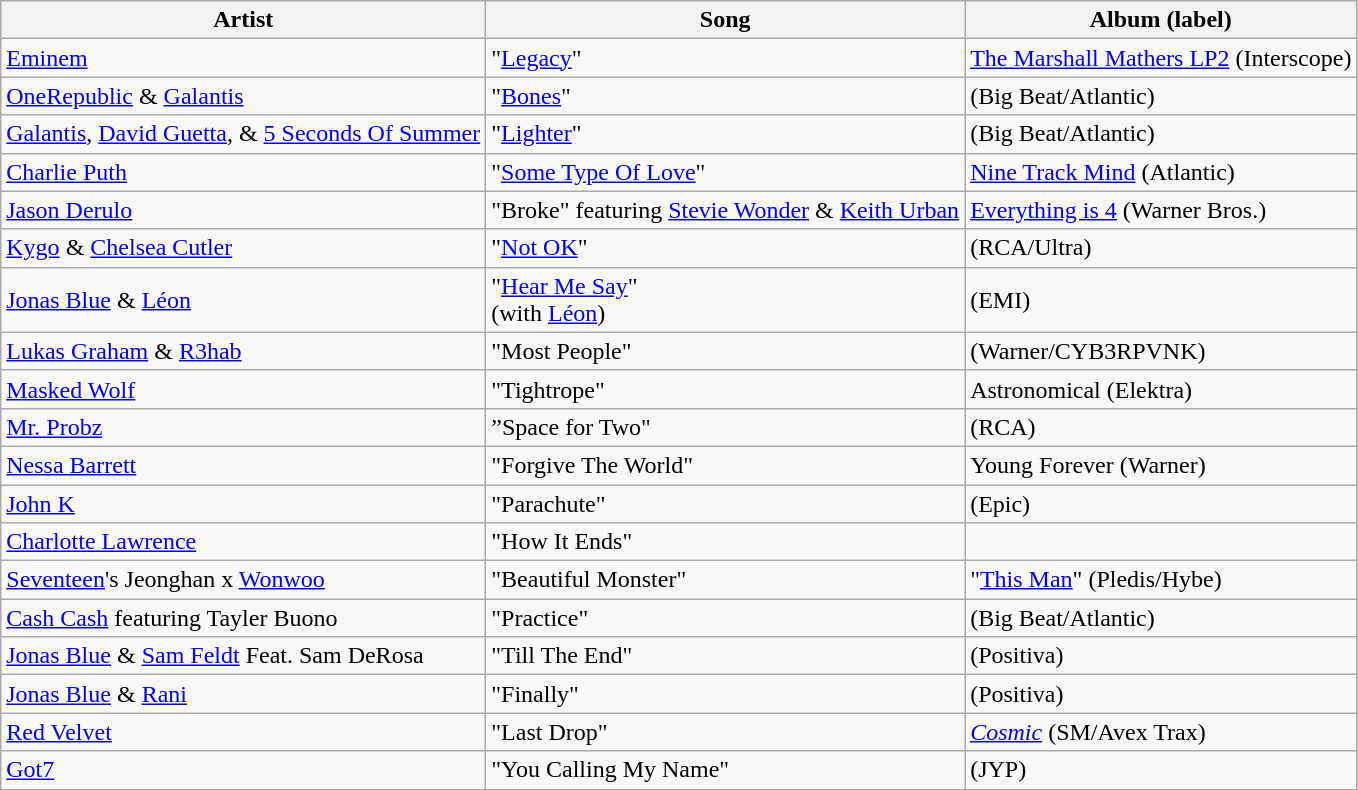<table class="wikitable">
<tr>
<th>Artist</th>
<th>Song</th>
<th>Album (label)</th>
</tr>
<tr>
<td><a href='#'>Eminem</a></td>
<td>"<a href='#'>Legacy</a>"</td>
<td><a href='#'>The Marshall Mathers LP2</a> (Interscope)</td>
</tr>
<tr>
<td><a href='#'>OneRepublic</a> & <a href='#'>Galantis</a></td>
<td>"<a href='#'>Bones</a>"</td>
<td>(Big Beat/Atlantic)</td>
</tr>
<tr>
<td><a href='#'>Galantis</a>, <a href='#'>David Guetta</a>, & <a href='#'>5 Seconds Of Summer</a></td>
<td>"<a href='#'>Lighter</a>"</td>
<td>(Big Beat/Atlantic)</td>
</tr>
<tr>
<td><a href='#'>Charlie Puth</a></td>
<td>"<a href='#'>Some Type Of Love</a>"</td>
<td><a href='#'>Nine Track Mind</a> (Atlantic)</td>
</tr>
<tr>
<td><a href='#'>Jason Derulo</a></td>
<td>"Broke" featuring <a href='#'>Stevie Wonder</a> & <a href='#'>Keith Urban</a></td>
<td><a href='#'>Everything is 4</a> (Warner Bros.)</td>
</tr>
<tr>
<td><a href='#'>Kygo</a> & <a href='#'>Chelsea Cutler</a></td>
<td>"<a href='#'>Not OK</a>"</td>
<td>(RCA/Ultra)</td>
</tr>
<tr>
<td><a href='#'>Jonas Blue</a> & <a href='#'>Léon</a></td>
<td>"<a href='#'>Hear Me Say</a>"<br><span>(with <a href='#'>Léon</a>)</span></td>
<td>(EMI)</td>
</tr>
<tr>
<td><a href='#'>Lukas Graham</a> & <a href='#'>R3hab</a></td>
<td>"Most People"</td>
<td>(Warner/CYB3RPVNK)</td>
</tr>
<tr>
<td><a href='#'>Masked Wolf</a></td>
<td>"Tightrope"</td>
<td>Astronomical (Elektra)</td>
</tr>
<tr>
<td><a href='#'>Mr. Probz</a></td>
<td>”Space for Two"</td>
<td>(RCA)</td>
</tr>
<tr>
<td><a href='#'>Nessa Barrett</a></td>
<td>"Forgive The World"</td>
<td>Young Forever (Warner)</td>
</tr>
<tr>
<td><a href='#'>John K</a></td>
<td>"Parachute"</td>
<td>(Epic)</td>
</tr>
<tr>
<td><a href='#'>Charlotte Lawrence</a></td>
<td>"How It Ends"</td>
</tr>
<tr>
<td><a href='#'>Seventeen</a>'s Jeonghan x <a href='#'>Wonwoo</a></td>
<td>"Beautiful Monster"</td>
<td>"<a href='#'>This Man</a>" (Pledis/Hybe)</td>
</tr>
<tr>
<td><a href='#'>Cash Cash</a> featuring Tayler Buono</td>
<td>"Practice"</td>
<td>(Big Beat/Atlantic)</td>
</tr>
<tr>
<td><a href='#'>Jonas Blue</a> & <a href='#'>Sam Feldt</a> Feat. Sam DeRosa</td>
<td>"Till The End"</td>
<td>(Positiva)</td>
</tr>
<tr>
<td><a href='#'>Jonas Blue</a> & <a href='#'>Rani</a></td>
<td>"Finally"</td>
<td>(Positiva)</td>
</tr>
<tr>
<td><a href='#'>Red Velvet</a></td>
<td>"Last Drop"</td>
<td><em><a href='#'>Cosmic</a></em> (SM/Avex Trax)</td>
</tr>
<tr>
<td><a href='#'>Got7</a></td>
<td>"You Calling My Name"</td>
<td>(JYP)</td>
</tr>
<tr>
</tr>
</table>
